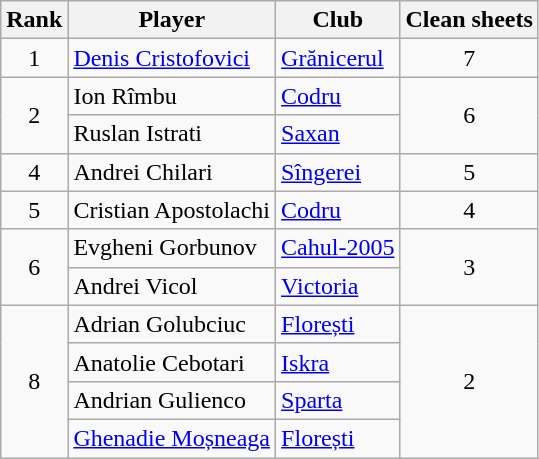<table class="wikitable" style="text-align:center">
<tr>
<th>Rank</th>
<th>Player</th>
<th>Club</th>
<th>Clean sheets</th>
</tr>
<tr>
<td rowspan="1">1</td>
<td align="left"> <a href='#'>Denis Cristofovici</a></td>
<td align="left"><a href='#'>Grănicerul</a></td>
<td>7</td>
</tr>
<tr>
<td rowspan="2">2</td>
<td align="left"> Ion Rîmbu</td>
<td align="left"><a href='#'>Codru</a></td>
<td rowspan="2">6</td>
</tr>
<tr>
<td align="left"> Ruslan Istrati</td>
<td align="left"><a href='#'>Saxan</a></td>
</tr>
<tr>
<td rowspan="1">4</td>
<td align="left"> Andrei Chilari</td>
<td align="left"><a href='#'>Sîngerei</a></td>
<td>5</td>
</tr>
<tr>
<td rowspan="1">5</td>
<td align="left"> Cristian Apostolachi</td>
<td align="left"><a href='#'>Codru</a></td>
<td>4</td>
</tr>
<tr>
<td rowspan="2">6</td>
<td align="left"> Evgheni Gorbunov</td>
<td align="left"><a href='#'>Cahul-2005</a></td>
<td rowspan="2">3</td>
</tr>
<tr>
<td align="left"> Andrei Vicol</td>
<td align="left"><a href='#'>Victoria</a></td>
</tr>
<tr>
<td rowspan="4">8</td>
<td align="left"> Adrian Golubciuc</td>
<td align="left"><a href='#'>Florești</a></td>
<td rowspan="4">2</td>
</tr>
<tr>
<td align="left"> Anatolie Cebotari</td>
<td align="left"><a href='#'>Iskra</a></td>
</tr>
<tr>
<td align="left"> Andrian Gulienco</td>
<td align="left"><a href='#'>Sparta</a></td>
</tr>
<tr>
<td align="left"> <a href='#'>Ghenadie Moșneaga</a></td>
<td align="left"><a href='#'>Florești</a></td>
</tr>
</table>
